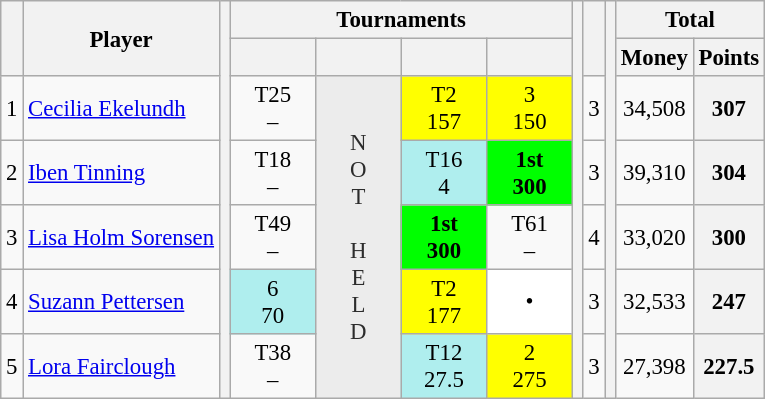<table class=wikitable style=font-size:95%;text-align:center>
<tr>
<th rowspan=2></th>
<th rowspan="2";>Player</th>
<th rowspan="7"></th>
<th colspan=4>Tournaments</th>
<th rowspan="7"></th>
<th rowspan=2></th>
<th rowspan="7"></th>
<th colspan=2>Total</th>
</tr>
<tr>
<th style="width:50px;"></th>
<th style="width:50px;"></th>
<th style="width:50px;"></th>
<th style="width:50px;"></th>
<th>Money</th>
<th>Points</th>
</tr>
<tr>
<td>1</td>
<td align="left"> <a href='#'>Cecilia Ekelundh</a></td>
<td>T25<br>–</td>
<td rowspan="5" style="background: #ececec; color: #2C2C2C; vertical-align: middle; text-align: center; " class="table-na">N<br>O<br>T<br><br>H<br>E<br>L<br>D</td>
<td style="background:yellow">T2<br>157</td>
<td style="background:yellow">3<br>150</td>
<td>3</td>
<td>34,508</td>
<th>307</th>
</tr>
<tr>
<td>2</td>
<td align=left> <a href='#'>Iben Tinning</a></td>
<td>T18<br>–</td>
<td style="background:#afeeee">T16<br>4</td>
<td style="background:lime"><strong>1st<br>300</strong></td>
<td>3</td>
<td>39,310</td>
<th>304</th>
</tr>
<tr>
<td>3</td>
<td align="left"> <a href='#'>Lisa Holm Sorensen</a></td>
<td>T49<br>–</td>
<td style="background:lime"><strong>1st<br>300</strong></td>
<td>T61<br>–</td>
<td>4</td>
<td>33,020</td>
<th>300</th>
</tr>
<tr>
<td>4</td>
<td align="left"> <a href='#'>Suzann Pettersen</a></td>
<td style="background:#afeeee">6<br>70</td>
<td style="background:yellow">T2<br>177</td>
<td style="background:white">•</td>
<td>3</td>
<td>32,533</td>
<th>247</th>
</tr>
<tr>
<td>5</td>
<td align="left"> <a href='#'>Lora Fairclough</a></td>
<td>T38<br>–</td>
<td style="background:#afeeee">T12<br>27.5</td>
<td style="background:yellow">2<br>275</td>
<td>3</td>
<td>27,398</td>
<th>227.5</th>
</tr>
</table>
